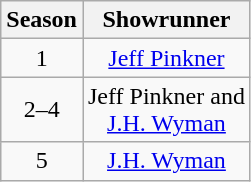<table class="wikitable floatright" style="text-align: center">
<tr>
<th>Season</th>
<th>Showrunner</th>
</tr>
<tr>
<td>1</td>
<td><a href='#'>Jeff Pinkner</a></td>
</tr>
<tr>
<td>2–4</td>
<td>Jeff Pinkner and<br><a href='#'>J.H. Wyman</a></td>
</tr>
<tr>
<td>5</td>
<td><a href='#'>J.H. Wyman</a></td>
</tr>
</table>
